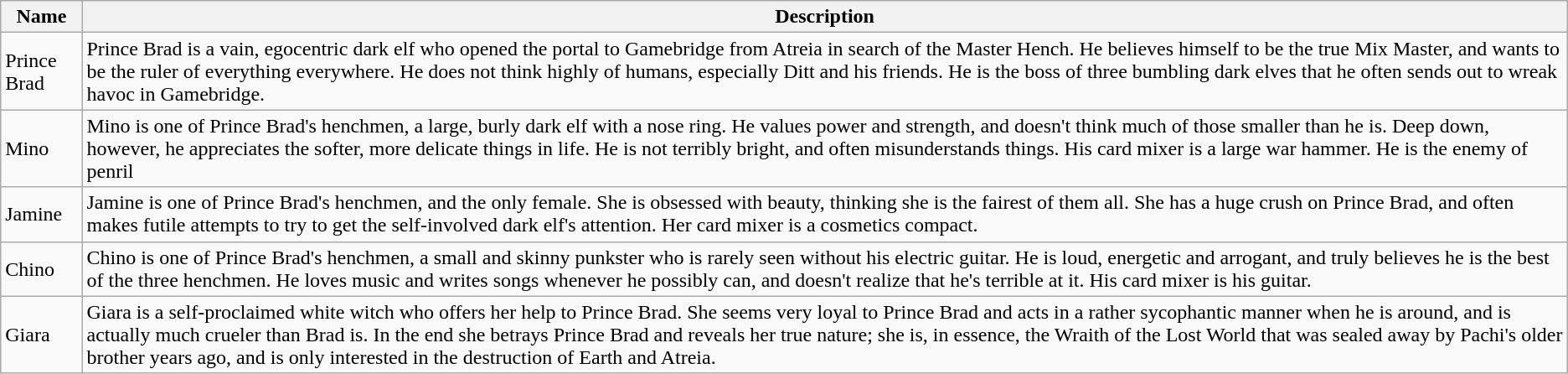<table class="wikitable">
<tr>
<th>Name</th>
<th>Description</th>
</tr>
<tr>
<td>Prince Brad</td>
<td>Prince Brad is a vain, egocentric dark elf who opened the portal to Gamebridge from Atreia in search of the Master Hench. He believes himself to be the true Mix Master, and wants to be the ruler of everything everywhere. He does not think highly of humans, especially Ditt and his friends. He is the boss of three bumbling dark elves that he often sends out to wreak havoc in Gamebridge.</td>
</tr>
<tr>
<td>Mino</td>
<td>Mino is one of Prince Brad's henchmen, a large, burly dark elf with a nose ring. He values power and strength, and doesn't think much of those smaller than he is. Deep down, however, he appreciates the softer, more delicate things in life. He is not terribly bright, and often misunderstands things. His card mixer is a large war hammer. He is the enemy of penril</td>
</tr>
<tr>
<td>Jamine</td>
<td>Jamine is one of Prince Brad's henchmen, and the only female. She is obsessed with beauty, thinking she is the fairest of them all. She has a huge crush on Prince Brad, and often makes futile attempts to try to get the self-involved dark elf's attention. Her card mixer is a cosmetics compact.</td>
</tr>
<tr>
<td>Chino</td>
<td>Chino is one of Prince Brad's henchmen, a small and skinny punkster who is rarely seen without his electric guitar. He is loud, energetic and arrogant, and truly believes he is the best of the three henchmen. He loves music and writes songs whenever he possibly can, and doesn't realize that he's terrible at it. His card mixer is his guitar.</td>
</tr>
<tr>
<td>Giara</td>
<td>Giara is a self-proclaimed white witch who offers her help to Prince Brad. She seems very loyal to Prince Brad and acts in a rather sycophantic manner when he is around, and is actually much crueler than Brad is. In the end she betrays Prince Brad and reveals her true nature; she is, in essence, the Wraith of the Lost World that was sealed away by Pachi's older brother years ago, and is only interested in the destruction of Earth and Atreia.</td>
</tr>
</table>
